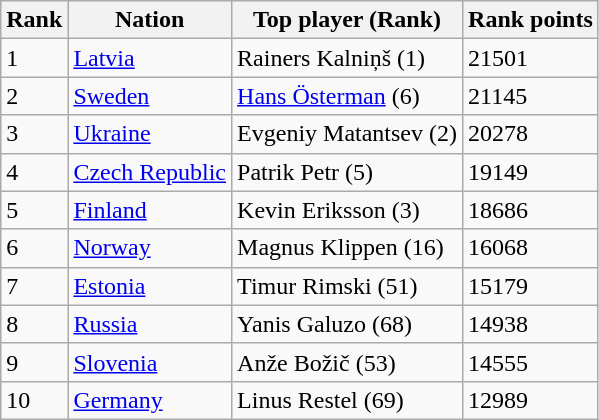<table class="wikitable">
<tr>
<th>Rank</th>
<th>Nation</th>
<th>Top player (Rank)</th>
<th>Rank points</th>
</tr>
<tr>
<td>1</td>
<td> <a href='#'>Latvia</a></td>
<td>Rainers Kalniņš (1)</td>
<td>21501</td>
</tr>
<tr>
<td>2</td>
<td> <a href='#'>Sweden</a></td>
<td><a href='#'>Hans Österman</a> (6)</td>
<td>21145</td>
</tr>
<tr>
<td>3</td>
<td> <a href='#'>Ukraine</a></td>
<td>Evgeniy Matantsev (2)</td>
<td>20278</td>
</tr>
<tr>
<td>4</td>
<td> <a href='#'>Czech Republic</a></td>
<td>Patrik Petr (5)</td>
<td>19149</td>
</tr>
<tr>
<td>5</td>
<td> <a href='#'>Finland</a></td>
<td>Kevin Eriksson (3)</td>
<td>18686</td>
</tr>
<tr>
<td>6</td>
<td> <a href='#'>Norway</a></td>
<td>Magnus Klippen (16)</td>
<td>16068</td>
</tr>
<tr>
<td>7</td>
<td> <a href='#'>Estonia</a></td>
<td>Timur Rimski (51)</td>
<td>15179</td>
</tr>
<tr>
<td>8</td>
<td> <a href='#'>Russia</a></td>
<td>Yanis Galuzo (68)</td>
<td>14938</td>
</tr>
<tr>
<td>9</td>
<td> <a href='#'>Slovenia</a></td>
<td>Anže Božič (53)</td>
<td>14555</td>
</tr>
<tr>
<td>10</td>
<td> <a href='#'>Germany</a></td>
<td>Linus Restel (69)</td>
<td>12989</td>
</tr>
</table>
